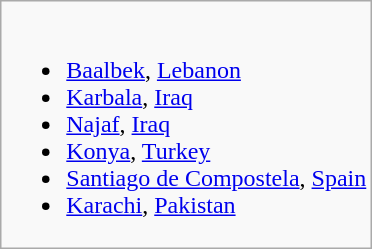<table class="wikitable">
<tr valign="top">
<td><br><ul><li> <a href='#'>Baalbek</a>, <a href='#'>Lebanon</a></li><li> <a href='#'>Karbala</a>, <a href='#'>Iraq</a></li><li> <a href='#'>Najaf</a>, <a href='#'>Iraq</a></li><li> <a href='#'>Konya</a>, <a href='#'>Turkey</a></li><li> <a href='#'>Santiago de Compostela</a>, <a href='#'>Spain</a></li><li> <a href='#'>Karachi</a>, <a href='#'>Pakistan</a></li></ul></td>
</tr>
</table>
